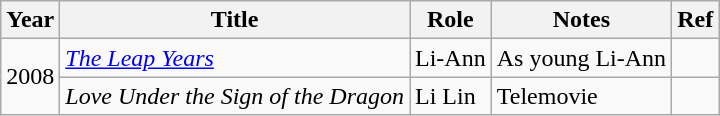<table class="wikitable sortable">
<tr>
<th>Year</th>
<th>Title</th>
<th>Role</th>
<th class="unsortable">Notes</th>
<th class="unsortable">Ref</th>
</tr>
<tr>
<td rowspan="2">2008</td>
<td><em><a href='#'>The Leap Years</a></em></td>
<td>Li-Ann</td>
<td>As young Li-Ann</td>
<td></td>
</tr>
<tr>
<td><em>Love Under the Sign of the Dragon</em></td>
<td>Li Lin</td>
<td>Telemovie</td>
<td></td>
</tr>
</table>
